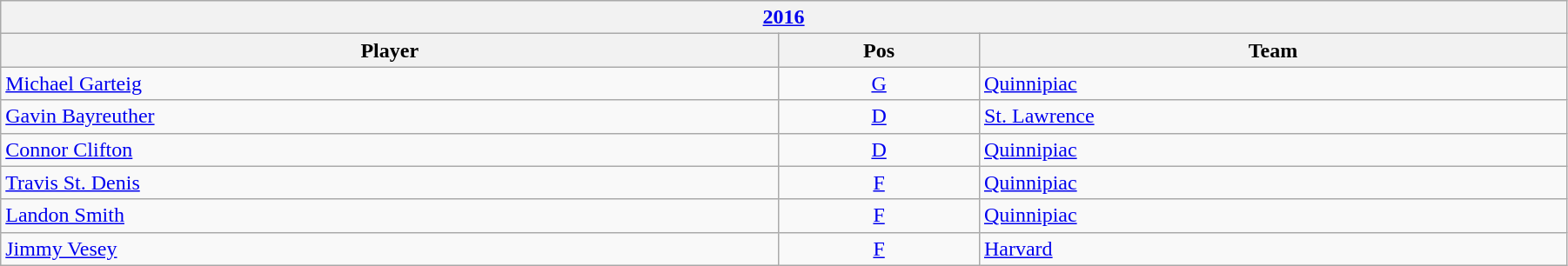<table class="wikitable" width=95%>
<tr>
<th colspan=3><a href='#'>2016</a></th>
</tr>
<tr>
<th>Player</th>
<th>Pos</th>
<th>Team</th>
</tr>
<tr>
<td><a href='#'>Michael Garteig</a></td>
<td align=center><a href='#'>G</a></td>
<td><a href='#'>Quinnipiac</a></td>
</tr>
<tr>
<td><a href='#'>Gavin Bayreuther</a></td>
<td align=center><a href='#'>D</a></td>
<td><a href='#'>St. Lawrence</a></td>
</tr>
<tr>
<td><a href='#'>Connor Clifton</a></td>
<td align=center><a href='#'>D</a></td>
<td><a href='#'>Quinnipiac</a></td>
</tr>
<tr>
<td><a href='#'>Travis St. Denis</a></td>
<td align=center><a href='#'>F</a></td>
<td><a href='#'>Quinnipiac</a></td>
</tr>
<tr>
<td><a href='#'>Landon Smith</a></td>
<td align=center><a href='#'>F</a></td>
<td><a href='#'>Quinnipiac</a></td>
</tr>
<tr>
<td><a href='#'>Jimmy Vesey</a></td>
<td align=center><a href='#'>F</a></td>
<td><a href='#'>Harvard</a></td>
</tr>
</table>
